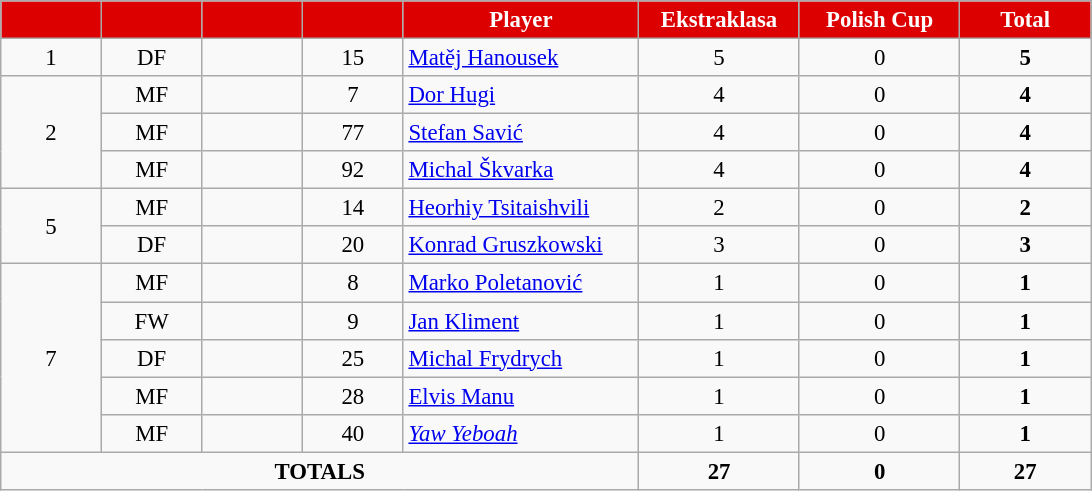<table class="wikitable" style="font-size: 95%; text-align: center;">
<tr>
<th style="background:#DD0000; color:white; width:60px;"></th>
<th style="background:#DD0000; color:white; width:60px;"></th>
<th style="background:#DD0000; color:white; width:60px;"></th>
<th style="background:#DD0000; color:white; width:60px;"></th>
<th style="background:#DD0000; color:white; width:150px;">Player</th>
<th style="background:#DD0000; color:white; width:100px;">Ekstraklasa</th>
<th style="background:#DD0000; color:white; width:100px;">Polish Cup</th>
<th style="background:#DD0000; color:white; width:80px;">Total</th>
</tr>
<tr>
<td rowspan=1>1</td>
<td>DF</td>
<td></td>
<td>15</td>
<td align=left><a href='#'>Matěj Hanousek</a></td>
<td>5</td>
<td>0</td>
<td><strong>5</strong></td>
</tr>
<tr>
<td rowspan=3>2</td>
<td>MF</td>
<td></td>
<td>7</td>
<td align=left><a href='#'>Dor Hugi</a></td>
<td>4</td>
<td>0</td>
<td><strong>4</strong></td>
</tr>
<tr>
<td>MF</td>
<td></td>
<td>77</td>
<td align=left><a href='#'>Stefan Savić</a></td>
<td>4</td>
<td>0</td>
<td><strong>4</strong></td>
</tr>
<tr>
<td>MF</td>
<td></td>
<td>92</td>
<td align=left><a href='#'>Michal Škvarka</a></td>
<td>4</td>
<td>0</td>
<td><strong>4</strong></td>
</tr>
<tr>
<td rowspan=2>5</td>
<td>MF</td>
<td></td>
<td>14</td>
<td align=left><a href='#'>Heorhiy Tsitaishvili</a></td>
<td>2</td>
<td>0</td>
<td><strong>2</strong></td>
</tr>
<tr>
<td>DF</td>
<td></td>
<td>20</td>
<td align=left><a href='#'>Konrad Gruszkowski</a></td>
<td>3</td>
<td>0</td>
<td><strong>3</strong></td>
</tr>
<tr>
<td rowspan=5>7</td>
<td>MF</td>
<td></td>
<td>8</td>
<td align=left><a href='#'>Marko Poletanović</a></td>
<td>1</td>
<td>0</td>
<td><strong>1</strong></td>
</tr>
<tr>
<td>FW</td>
<td></td>
<td>9</td>
<td align=left><a href='#'>Jan Kliment</a></td>
<td>1</td>
<td>0</td>
<td><strong>1</strong></td>
</tr>
<tr>
<td>DF</td>
<td></td>
<td>25</td>
<td align=left><a href='#'>Michal Frydrych</a></td>
<td>1</td>
<td>0</td>
<td><strong>1</strong></td>
</tr>
<tr>
<td>MF</td>
<td></td>
<td>28</td>
<td align=left><a href='#'>Elvis Manu</a></td>
<td>1</td>
<td>0</td>
<td><strong>1</strong></td>
</tr>
<tr>
<td>MF</td>
<td></td>
<td>40</td>
<td align=left><em><a href='#'>Yaw Yeboah</a></em></td>
<td>1</td>
<td>0</td>
<td><strong>1</strong></td>
</tr>
<tr>
<td colspan="5"><strong>TOTALS</strong></td>
<td><strong>27</strong></td>
<td><strong>0</strong></td>
<td><strong>27</strong></td>
</tr>
</table>
